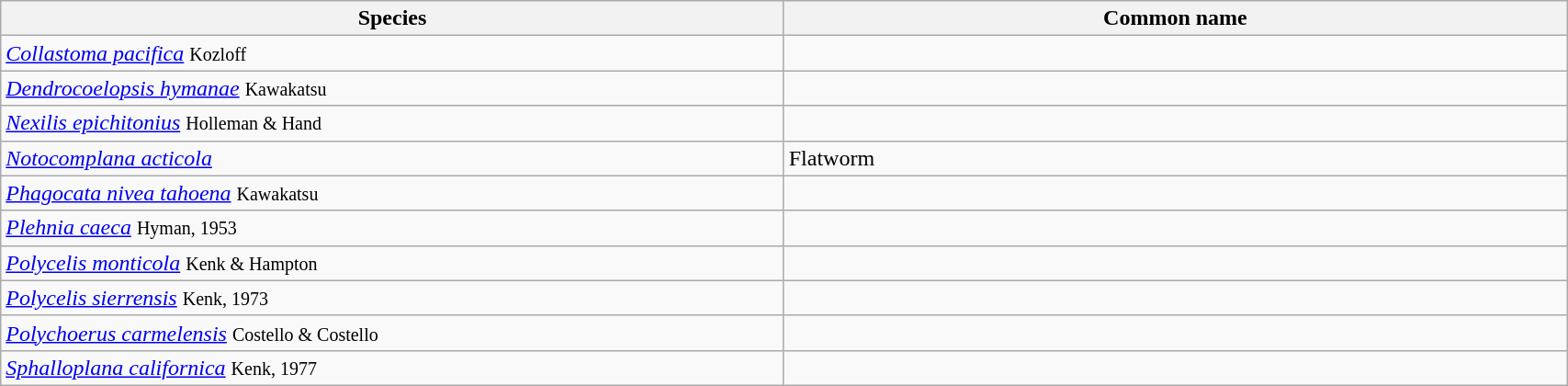<table width=90% class="wikitable">
<tr>
<th width=25%>Species</th>
<th width=25%>Common name</th>
</tr>
<tr>
<td><em><a href='#'>Collastoma pacifica</a></em> <small> Kozloff </small></td>
<td></td>
</tr>
<tr>
<td><em><a href='#'>Dendrocoelopsis hymanae</a></em> <small> Kawakatsu </small></td>
<td></td>
</tr>
<tr>
<td><em><a href='#'>Nexilis epichitonius</a></em> <small> Holleman & Hand </small></td>
<td></td>
</tr>
<tr>
<td><em><a href='#'>Notocomplana acticola</a></em></td>
<td>Flatworm</td>
</tr>
<tr>
<td><em><a href='#'>Phagocata nivea tahoena</a></em> <small> Kawakatsu </small></td>
<td></td>
</tr>
<tr>
<td><em><a href='#'>Plehnia caeca</a></em> <small> Hyman, 1953 </small></td>
<td></td>
</tr>
<tr>
<td><em><a href='#'>Polycelis monticola</a></em> <small> Kenk & Hampton </small></td>
<td></td>
</tr>
<tr>
<td><em><a href='#'>Polycelis sierrensis</a></em> <small> Kenk, 1973 </small></td>
<td></td>
</tr>
<tr>
<td><em><a href='#'>Polychoerus carmelensis</a></em> <small> Costello & Costello </small></td>
<td></td>
</tr>
<tr>
<td><em><a href='#'>Sphalloplana californica</a></em> <small> Kenk, 1977 </small></td>
<td></td>
</tr>
</table>
